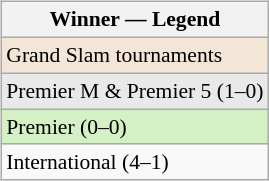<table>
<tr valign=top>
<td><br><table class=wikitable style=font-size:90%>
<tr>
<th>Winner — Legend</th>
</tr>
<tr>
<td bgcolor=f3e6d7>Grand Slam tournaments</td>
</tr>
<tr>
<td bgcolor=e9e9e9>Premier M & Premier 5 (1–0)</td>
</tr>
<tr>
<td bgcolor=d4f1c5>Premier (0–0)</td>
</tr>
<tr>
<td>International (4–1)</td>
</tr>
</table>
</td>
<td></td>
</tr>
</table>
